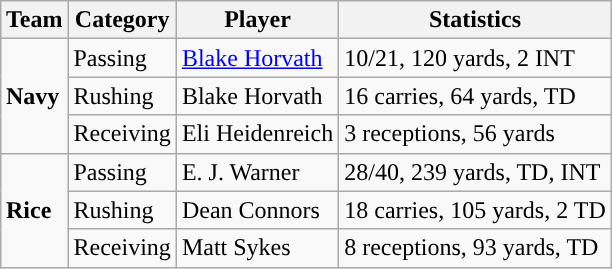<table class="wikitable" style="float: right;">
<tr>
<th>Team</th>
<th>Category</th>
<th>Player</th>
<th>Statistics</th>
</tr>
<tr>
<td rowspan=3><strong>Navy</strong></td>
<td>Passing</td>
<td><a href='#'>Blake Horvath</a></td>
<td>10/21, 120 yards, 2 INT</td>
</tr>
<tr>
<td>Rushing</td>
<td>Blake Horvath</td>
<td>16 carries, 64 yards, TD</td>
</tr>
<tr>
<td>Receiving</td>
<td>Eli Heidenreich</td>
<td>3 receptions, 56 yards</td>
</tr>
<tr>
<td rowspan=3><strong>Rice</strong></td>
<td>Passing</td>
<td>E. J. Warner</td>
<td>28/40, 239 yards, TD, INT</td>
</tr>
<tr>
<td>Rushing</td>
<td>Dean Connors</td>
<td>18 carries, 105 yards, 2 TD</td>
</tr>
<tr>
<td>Receiving</td>
<td>Matt Sykes</td>
<td>8 receptions, 93 yards, TD</td>
</tr>
</table>
